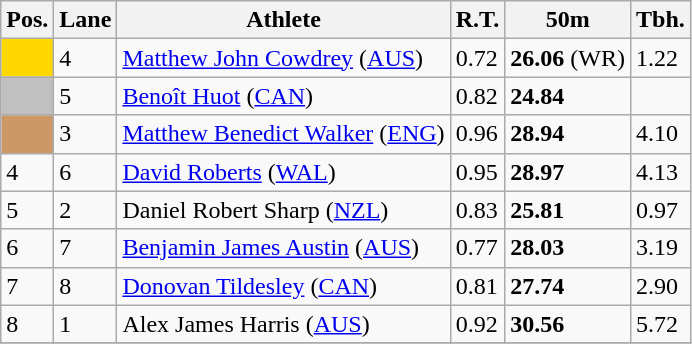<table class="wikitable">
<tr>
<th>Pos.</th>
<th>Lane</th>
<th>Athlete</th>
<th>R.T.</th>
<th>50m</th>
<th>Tbh.</th>
</tr>
<tr>
<td style="text-align:center;background-color:gold;"></td>
<td>4</td>
<td> <a href='#'>Matthew John Cowdrey</a> (<a href='#'>AUS</a>)</td>
<td>0.72</td>
<td><strong>26.06</strong> (WR)</td>
<td>1.22</td>
</tr>
<tr>
<td style="text-align:center;background-color:silver;"></td>
<td>5</td>
<td> <a href='#'>Benoît Huot</a> (<a href='#'>CAN</a>)</td>
<td>0.82</td>
<td><strong>24.84</strong></td>
<td> </td>
</tr>
<tr>
<td style="text-align:center;background-color:#cc9966;"></td>
<td>3</td>
<td> <a href='#'>Matthew Benedict Walker</a> (<a href='#'>ENG</a>)</td>
<td>0.96</td>
<td><strong>28.94</strong></td>
<td>4.10</td>
</tr>
<tr>
<td>4</td>
<td>6</td>
<td> <a href='#'>David Roberts</a> (<a href='#'>WAL</a>)</td>
<td>0.95</td>
<td><strong>28.97</strong></td>
<td>4.13</td>
</tr>
<tr>
<td>5</td>
<td>2</td>
<td> Daniel Robert Sharp (<a href='#'>NZL</a>)</td>
<td>0.83</td>
<td><strong>25.81</strong></td>
<td>0.97</td>
</tr>
<tr>
<td>6</td>
<td>7</td>
<td> <a href='#'>Benjamin James Austin</a> (<a href='#'>AUS</a>)</td>
<td>0.77</td>
<td><strong>28.03</strong></td>
<td>3.19</td>
</tr>
<tr>
<td>7</td>
<td>8</td>
<td> <a href='#'>Donovan Tildesley</a> (<a href='#'>CAN</a>)</td>
<td>0.81</td>
<td><strong>27.74</strong></td>
<td>2.90</td>
</tr>
<tr>
<td>8</td>
<td>1</td>
<td> Alex James Harris (<a href='#'>AUS</a>)</td>
<td>0.92</td>
<td><strong>30.56</strong></td>
<td>5.72</td>
</tr>
<tr>
</tr>
</table>
